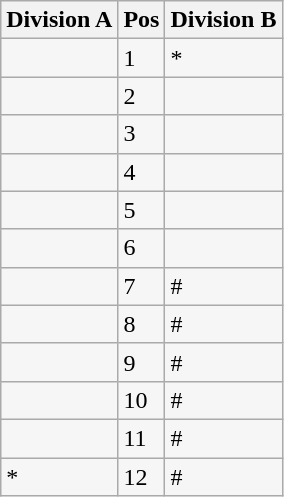<table class="wikitable" style="text-align:left;">
<tr>
<th>Division A</th>
<th>Pos</th>
<th>Division B</th>
</tr>
<tr style="background:#f6f6f6; color:black;">
<td></td>
<td>1</td>
<td> *</td>
</tr>
<tr style="background:#f6f6f6; color:black;">
<td></td>
<td>2</td>
<td></td>
</tr>
<tr style="background:#f6f6f6; color:black;">
<td></td>
<td>3</td>
<td></td>
</tr>
<tr style="background:#f6f6f6; color:black;">
<td></td>
<td>4</td>
<td></td>
</tr>
<tr style="background:#f6f6f6; color:black;">
<td></td>
<td>5</td>
<td></td>
</tr>
<tr style="background:#f6f6f6; color:black;">
<td></td>
<td>6</td>
<td></td>
</tr>
<tr style="background:#f6f6f6; color:black;">
<td></td>
<td>7</td>
<td> #</td>
</tr>
<tr style="background:#f6f6f6; color:black;">
<td></td>
<td>8</td>
<td> #</td>
</tr>
<tr style="background:#f6f6f6; color:black;">
<td></td>
<td>9</td>
<td> #</td>
</tr>
<tr style="background:#f6f6f6; color:black;">
<td></td>
<td>10</td>
<td> #</td>
</tr>
<tr style="background:#f6f6f6; color:black;">
<td></td>
<td>11</td>
<td> #</td>
</tr>
<tr style="background:#f6f6f6; color:black;">
<td> *</td>
<td>12</td>
<td> #</td>
</tr>
</table>
